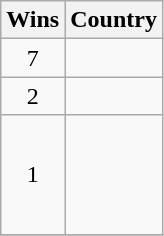<table class="wikitable">
<tr>
<th>Wins</th>
<th>Country</th>
</tr>
<tr>
<td align=center>7</td>
<td></td>
</tr>
<tr>
<td align=center>2</td>
<td></td>
</tr>
<tr>
<td align=center>1</td>
<td><br><br><br><br></td>
</tr>
<tr>
</tr>
</table>
